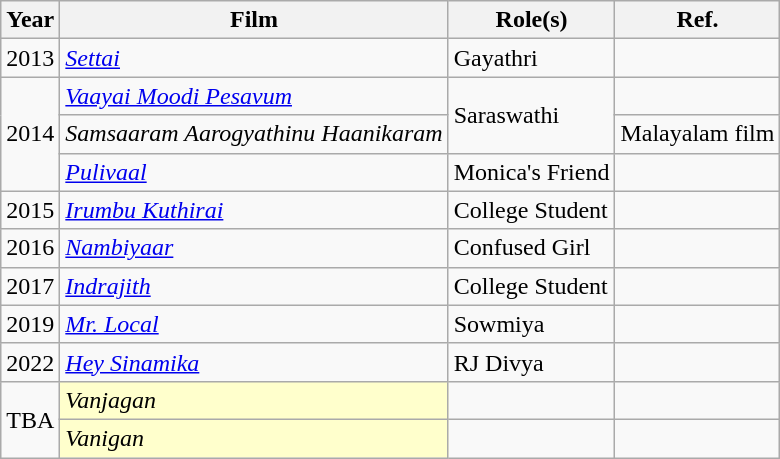<table class="wikitable sortable">
<tr>
<th>Year</th>
<th>Film</th>
<th>Role(s)</th>
<th>Ref.</th>
</tr>
<tr>
<td>2013</td>
<td><em><a href='#'>Settai</a></em></td>
<td>Gayathri</td>
<td></td>
</tr>
<tr>
<td rowspan="3">2014</td>
<td><em><a href='#'>Vaayai Moodi Pesavum</a></em></td>
<td rowspan="2">Saraswathi</td>
<td></td>
</tr>
<tr>
<td><em>Samsaaram Aarogyathinu Haanikaram</em></td>
<td>Malayalam film</td>
</tr>
<tr>
<td><em><a href='#'>Pulivaal</a></em></td>
<td>Monica's Friend</td>
<td></td>
</tr>
<tr>
<td>2015</td>
<td><em><a href='#'>Irumbu Kuthirai</a></em></td>
<td>College Student</td>
<td></td>
</tr>
<tr>
<td>2016</td>
<td><em><a href='#'>Nambiyaar</a></em></td>
<td>Confused Girl</td>
<td></td>
</tr>
<tr>
<td>2017</td>
<td><em><a href='#'>Indrajith</a></em></td>
<td>College Student</td>
<td></td>
</tr>
<tr>
<td>2019</td>
<td><em><a href='#'>Mr. Local</a></em></td>
<td>Sowmiya</td>
<td></td>
</tr>
<tr>
<td>2022</td>
<td><em><a href='#'>Hey Sinamika</a></em></td>
<td>RJ Divya</td>
<td></td>
</tr>
<tr>
<td rowspan="2">TBA</td>
<td style="background:#FFFFCC;"><em>Vanjagan</em> </td>
<td></td>
<td></td>
</tr>
<tr>
<td style="background:#FFFFCC;"><em>Vanigan</em> </td>
<td></td>
<td></td>
</tr>
</table>
